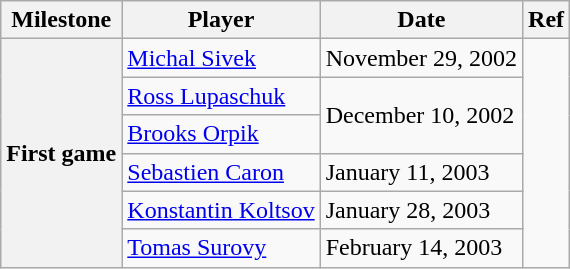<table class="wikitable">
<tr>
<th scope="col">Milestone</th>
<th scope="col">Player</th>
<th scope="col">Date</th>
<th scope="col">Ref</th>
</tr>
<tr>
<th rowspan=6>First game</th>
<td><a href='#'>Michal Sivek</a></td>
<td>November 29, 2002</td>
<td rowspan=6></td>
</tr>
<tr>
<td><a href='#'>Ross Lupaschuk</a></td>
<td rowspan=2>December 10, 2002</td>
</tr>
<tr>
<td><a href='#'>Brooks Orpik</a></td>
</tr>
<tr>
<td><a href='#'>Sebastien Caron</a></td>
<td>January 11, 2003</td>
</tr>
<tr>
<td><a href='#'>Konstantin Koltsov</a></td>
<td>January 28, 2003</td>
</tr>
<tr>
<td><a href='#'>Tomas Surovy</a></td>
<td>February 14, 2003</td>
</tr>
</table>
